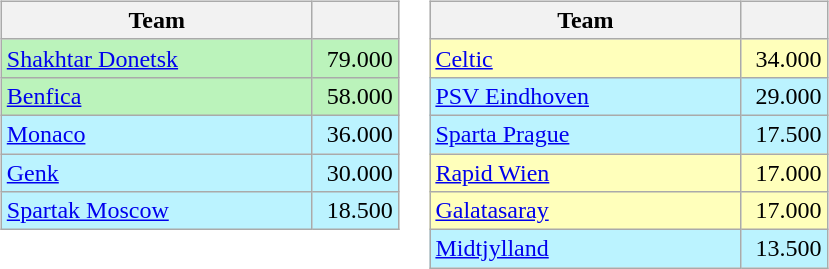<table>
<tr valign=top>
<td><br><table class="wikitable">
<tr>
<th width=200>Team</th>
<th width=50></th>
</tr>
<tr bgcolor=#BBF3BB>
<td> <a href='#'>Shakhtar Donetsk</a></td>
<td align=right>79.000</td>
</tr>
<tr bgcolor=#BBF3BB>
<td> <a href='#'>Benfica</a></td>
<td align=right>58.000</td>
</tr>
<tr bgcolor=#BBF3FF>
<td> <a href='#'>Monaco</a></td>
<td align=right>36.000</td>
</tr>
<tr bgcolor=#BBF3FF>
<td> <a href='#'>Genk</a></td>
<td align=right>30.000</td>
</tr>
<tr bgcolor=#BBF3FF>
<td> <a href='#'>Spartak Moscow</a></td>
<td align=right>18.500</td>
</tr>
</table>
</td>
<td><br><table class="wikitable">
<tr>
<th width=200>Team</th>
<th width=50></th>
</tr>
<tr bgcolor=#FFFFBB>
<td> <a href='#'>Celtic</a></td>
<td align=right>34.000</td>
</tr>
<tr bgcolor=#BBF3FF>
<td> <a href='#'>PSV Eindhoven</a></td>
<td align=right>29.000</td>
</tr>
<tr bgcolor=#BBF3FF>
<td> <a href='#'>Sparta Prague</a></td>
<td align=right>17.500</td>
</tr>
<tr bgcolor=#FFFFBB>
<td> <a href='#'>Rapid Wien</a></td>
<td align=right>17.000</td>
</tr>
<tr bgcolor=#FFFFBB>
<td> <a href='#'>Galatasaray</a></td>
<td align=right>17.000</td>
</tr>
<tr bgcolor=#BBF3FF>
<td> <a href='#'>Midtjylland</a></td>
<td align=right>13.500</td>
</tr>
</table>
</td>
</tr>
</table>
